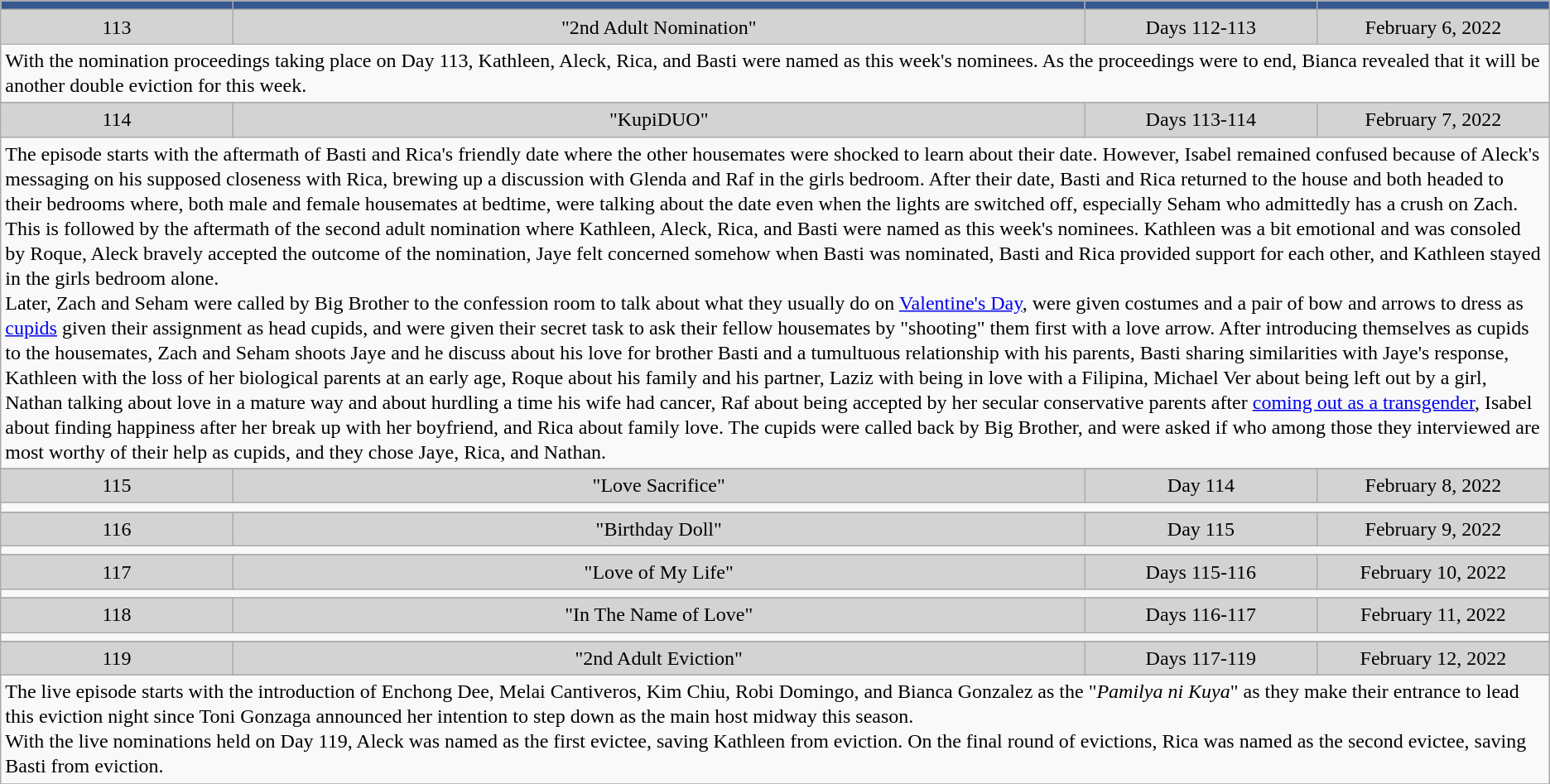<table class="wikitable sortable" style="font-size:100%; line-height:20px; text-align:center">
<tr>
<th width="15%" style="background:#34588F"></th>
<th width="55%" style="background:#34588F"></th>
<th width="15%" style="background:#34588F"></th>
<th width="15%" style="background:#34588F"></th>
</tr>
<tr style="background:lightgrey;">
<td>113</td>
<td>"2nd Adult Nomination"</td>
<td>Days 112-113</td>
<td>February 6, 2022</td>
</tr>
<tr>
<td colspan="4" align="left">With the nomination proceedings taking place on Day 113, Kathleen, Aleck, Rica, and Basti were named as this week's nominees. As the proceedings were to end, Bianca revealed that it will be another double eviction for this week.</td>
</tr>
<tr>
</tr>
<tr style="background:lightgrey;">
<td>114</td>
<td>"KupiDUO"</td>
<td>Days 113-114</td>
<td>February 7, 2022</td>
</tr>
<tr>
<td colspan="4" align="left">The episode starts with the aftermath of Basti and Rica's friendly date where the other housemates were shocked to learn about their date. However, Isabel remained confused because of Aleck's messaging on his supposed closeness with Rica, brewing up a discussion with Glenda and Raf in the girls bedroom. After their date, Basti and Rica returned to the house and both headed to their bedrooms where, both male and female housemates at bedtime, were talking about the date even when the lights are switched off, especially Seham who admittedly has a crush on Zach.<br>This is followed by the aftermath of the second adult nomination where Kathleen, Aleck, Rica, and Basti were named as this week's nominees. Kathleen was a bit emotional and was consoled by Roque, Aleck bravely accepted the outcome of the nomination, Jaye felt concerned somehow when Basti was nominated, Basti and Rica provided support for each other, and Kathleen stayed in the girls bedroom alone.<br>Later, Zach and Seham were called by Big Brother to the confession room to talk about what they usually do on <a href='#'>Valentine's Day</a>, were given costumes and a pair of bow and arrows to dress as <a href='#'>cupids</a> given their assignment as head cupids, and were given their secret task to ask their fellow housemates by "shooting" them first with a love arrow. After introducing themselves as cupids to the housemates, Zach and Seham shoots Jaye and he discuss about his love for brother Basti and a tumultuous relationship with his parents, Basti sharing similarities with Jaye's response, Kathleen with the loss of her biological parents at an early age, Roque about his family and his partner, Laziz with being in love with a Filipina, Michael Ver about being left out by a girl, Nathan talking about love in a mature way and about hurdling a time his wife had cancer, Raf about being accepted by her secular conservative parents after <a href='#'>coming out as a transgender</a>, Isabel about finding happiness after her break up with her boyfriend, and Rica about family love. The cupids were called back by Big Brother, and were asked if who among those they interviewed are most worthy of their help as cupids, and they chose Jaye, Rica, and Nathan.</td>
</tr>
<tr>
</tr>
<tr style="background:lightgrey;">
<td>115</td>
<td>"Love Sacrifice"</td>
<td>Day 114</td>
<td>February 8, 2022</td>
</tr>
<tr>
<td colspan="4" align="left"></td>
</tr>
<tr>
</tr>
<tr style="background:lightgrey;">
<td>116</td>
<td>"Birthday Doll"</td>
<td>Day 115</td>
<td>February 9, 2022</td>
</tr>
<tr>
<td colspan="4" align="left"></td>
</tr>
<tr>
</tr>
<tr style="background:lightgrey;">
<td>117</td>
<td>"Love of My Life"</td>
<td>Days 115-116</td>
<td>February 10, 2022</td>
</tr>
<tr>
<td colspan="4" align="left"></td>
</tr>
<tr>
</tr>
<tr style="background:lightgrey;">
<td>118</td>
<td>"In The Name of Love"</td>
<td>Days 116-117</td>
<td>February 11, 2022</td>
</tr>
<tr>
<td colspan="4" align="left"></td>
</tr>
<tr>
</tr>
<tr style="background:lightgrey;">
<td>119</td>
<td>"2nd Adult Eviction"</td>
<td>Days 117-119</td>
<td>February 12, 2022</td>
</tr>
<tr>
<td colspan="4" align="left">The live episode starts with the introduction of Enchong Dee, Melai Cantiveros, Kim Chiu, Robi Domingo, and Bianca Gonzalez as the "<em>Pamilya ni Kuya</em>" as they make their entrance to lead this eviction night since Toni Gonzaga announced her intention to step down as the main host midway this season.<br>With the live nominations held on Day 119, Aleck was named as the first evictee, saving Kathleen from eviction. On the final round of evictions, Rica was named as the second evictee, saving Basti from eviction.</td>
</tr>
<tr>
</tr>
</table>
